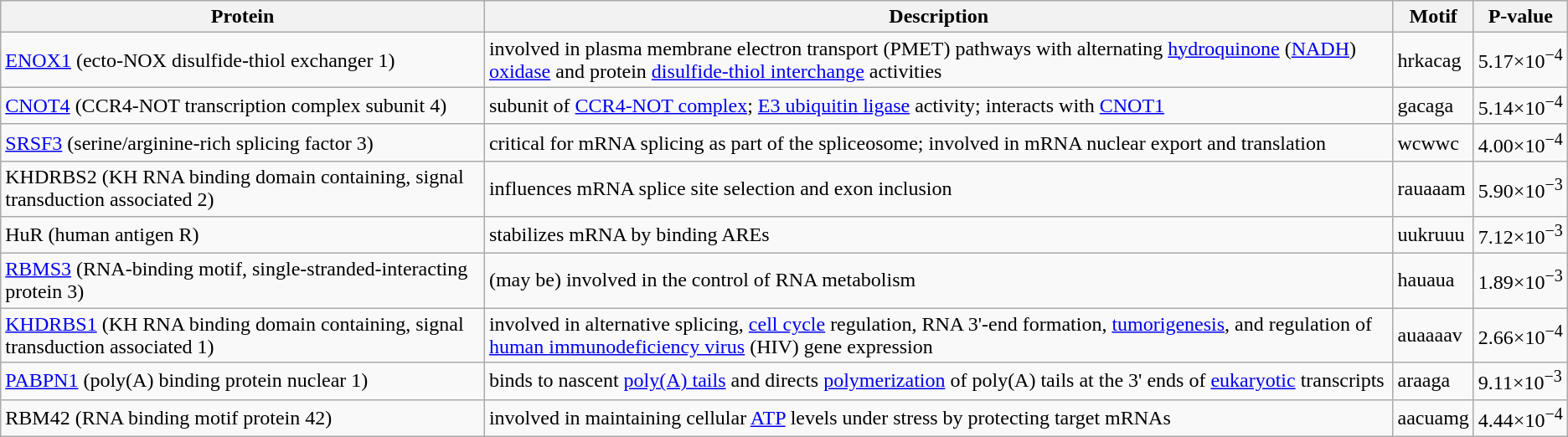<table class="wikitable">
<tr>
<th>Protein</th>
<th>Description</th>
<th>Motif</th>
<th>P-value</th>
</tr>
<tr>
<td><a href='#'>ENOX1</a> (ecto-NOX disulfide-thiol exchanger 1)</td>
<td>involved in plasma membrane electron transport (PMET) pathways with alternating <a href='#'>hydroquinone</a> (<a href='#'>NADH</a>) <a href='#'>oxidase</a> and protein <a href='#'>disulfide-thiol interchange</a> activities</td>
<td>hrkacag</td>
<td>5.17×10<sup>−4</sup></td>
</tr>
<tr>
<td><a href='#'>CNOT4</a> (CCR4-NOT transcription complex subunit 4)</td>
<td>subunit of <a href='#'>CCR4-NOT complex</a>; <a href='#'>E3 ubiquitin ligase</a> activity; interacts with <a href='#'>CNOT1</a></td>
<td>gacaga</td>
<td>5.14×10<sup>−4</sup></td>
</tr>
<tr>
<td><a href='#'>SRSF3</a> (serine/arginine-rich splicing factor 3)</td>
<td>critical for mRNA splicing as part of the spliceosome; involved in mRNA nuclear export and translation</td>
<td>wcwwc</td>
<td>4.00×10<sup>−4</sup></td>
</tr>
<tr>
<td>KHDRBS2 (KH RNA binding domain containing, signal transduction associated 2)</td>
<td>influences mRNA splice site selection and exon inclusion</td>
<td>rauaaam</td>
<td>5.90×10<sup>−3</sup></td>
</tr>
<tr>
<td>HuR (human antigen R)</td>
<td>stabilizes mRNA by binding AREs</td>
<td>uukruuu</td>
<td>7.12×10<sup>−3</sup></td>
</tr>
<tr>
<td><a href='#'>RBMS3</a> (RNA-binding motif, single-stranded-interacting protein 3)</td>
<td>(may be) involved in the control of RNA metabolism</td>
<td>hauaua</td>
<td>1.89×10<sup>−3</sup></td>
</tr>
<tr>
<td><a href='#'>KHDRBS1</a> (KH RNA binding domain containing, signal transduction associated 1)</td>
<td>involved in alternative splicing, <a href='#'>cell cycle</a> regulation, RNA 3'-end formation, <a href='#'>tumorigenesis</a>, and regulation of <a href='#'>human immunodeficiency virus</a> (HIV) gene expression</td>
<td>auaaaav</td>
<td>2.66×10<sup>−4</sup></td>
</tr>
<tr>
<td><a href='#'>PABPN1</a> (poly(A)  binding protein nuclear 1)</td>
<td>binds to nascent <a href='#'>poly(A) tails</a> and directs <a href='#'>polymerization</a> of poly(A) tails at the 3' ends of <a href='#'>eukaryotic</a> transcripts</td>
<td>araaga</td>
<td>9.11×10<sup>−3</sup></td>
</tr>
<tr>
<td>RBM42 (RNA binding motif protein 42)</td>
<td>involved in maintaining cellular <a href='#'>ATP</a> levels under stress by protecting target mRNAs</td>
<td>aacuamg</td>
<td>4.44×10<sup>−4</sup></td>
</tr>
</table>
